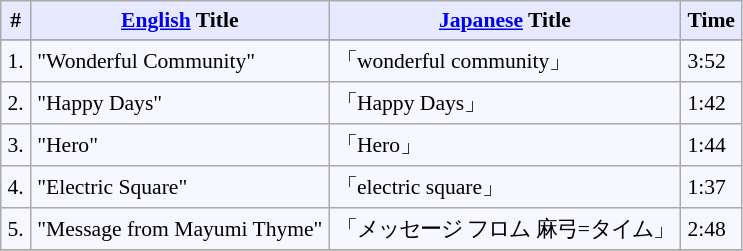<table border="" cellpadding="4" cellspacing="0" style="border: 1px #aaaaaa solid; border-collapse: collapse; padding: 0.2em; margin: 1em 1em 1em 0; background: #f7f8ff; font-size:0.9em">
<tr valign="middle" bgcolor="#e6e9ff">
<th rowspan="1">#</th>
<th rowspan="1"><a href='#'>English</a> Title</th>
<th colspan="1"><a href='#'>Japanese</a> Title</th>
<th rowspan="1">Time</th>
</tr>
<tr bgcolor="#e6e9ff">
</tr>
<tr>
<td>1.</td>
<td>"Wonderful Community"</td>
<td>「wonderful community」</td>
<td>3:52</td>
</tr>
<tr>
<td>2.</td>
<td>"Happy Days"</td>
<td>「Happy Days」</td>
<td>1:42</td>
</tr>
<tr>
<td>3.</td>
<td>"Hero"</td>
<td>「Hero」</td>
<td>1:44</td>
</tr>
<tr>
<td>4.</td>
<td>"Electric Square"</td>
<td>「electric square」</td>
<td>1:37</td>
</tr>
<tr>
<td>5.</td>
<td>"Message from Mayumi Thyme"</td>
<td>「メッセージ フロム 麻弓=タイム」</td>
<td>2:48</td>
</tr>
<tr>
</tr>
</table>
